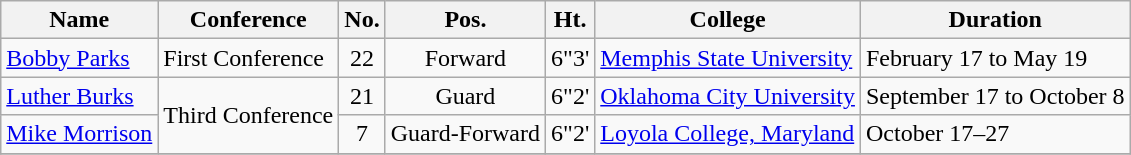<table class="wikitable" border="1">
<tr>
<th>Name</th>
<th>Conference</th>
<th>No.</th>
<th>Pos.</th>
<th>Ht.</th>
<th>College</th>
<th>Duration</th>
</tr>
<tr>
<td><a href='#'>Bobby Parks</a></td>
<td>First Conference</td>
<td align=center>22</td>
<td align=center>Forward</td>
<td align=center>6"3'</td>
<td><a href='#'>Memphis State University</a></td>
<td>February 17 to May 19</td>
</tr>
<tr>
<td><a href='#'>Luther Burks</a></td>
<td rowspan="2">Third Conference</td>
<td align=center>21</td>
<td align=center>Guard</td>
<td align=center>6"2'</td>
<td><a href='#'>Oklahoma City University</a></td>
<td>September 17 to October 8</td>
</tr>
<tr>
<td><a href='#'>Mike Morrison</a></td>
<td align=center>7</td>
<td align=center>Guard-Forward</td>
<td align=center>6"2'</td>
<td><a href='#'>Loyola College, Maryland</a></td>
<td>October 17–27</td>
</tr>
<tr>
</tr>
</table>
